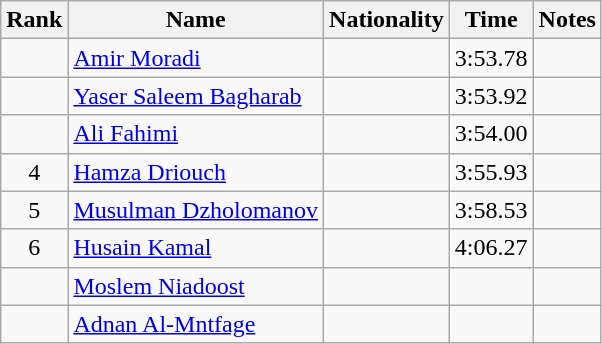<table class="wikitable sortable" style="text-align:center">
<tr>
<th>Rank</th>
<th>Name</th>
<th>Nationality</th>
<th>Time</th>
<th>Notes</th>
</tr>
<tr>
<td></td>
<td align=left><a href='#'>Amir Moradi</a></td>
<td align=left></td>
<td>3:53.78</td>
<td></td>
</tr>
<tr>
<td></td>
<td align=left><a href='#'>Yaser Saleem Bagharab</a></td>
<td align=left></td>
<td>3:53.92</td>
<td></td>
</tr>
<tr>
<td></td>
<td align=left><a href='#'>Ali Fahimi</a></td>
<td align=left></td>
<td>3:54.00</td>
<td></td>
</tr>
<tr>
<td>4</td>
<td align=left><a href='#'>Hamza Driouch</a></td>
<td align=left></td>
<td>3:55.93</td>
<td></td>
</tr>
<tr>
<td>5</td>
<td align=left><a href='#'>Musulman Dzholomanov</a></td>
<td align=left></td>
<td>3:58.53</td>
<td></td>
</tr>
<tr>
<td>6</td>
<td align=left><a href='#'>Husain Kamal</a></td>
<td align=left></td>
<td>4:06.27</td>
<td></td>
</tr>
<tr>
<td></td>
<td align=left><a href='#'>Moslem Niadoost</a></td>
<td align=left></td>
<td></td>
<td></td>
</tr>
<tr>
<td></td>
<td align=left><a href='#'>Adnan Al-Mntfage</a></td>
<td align=left></td>
<td></td>
<td></td>
</tr>
</table>
